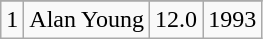<table class="wikitable">
<tr>
</tr>
<tr>
<td>1</td>
<td>Alan Young</td>
<td>12.0</td>
<td>1993</td>
</tr>
</table>
